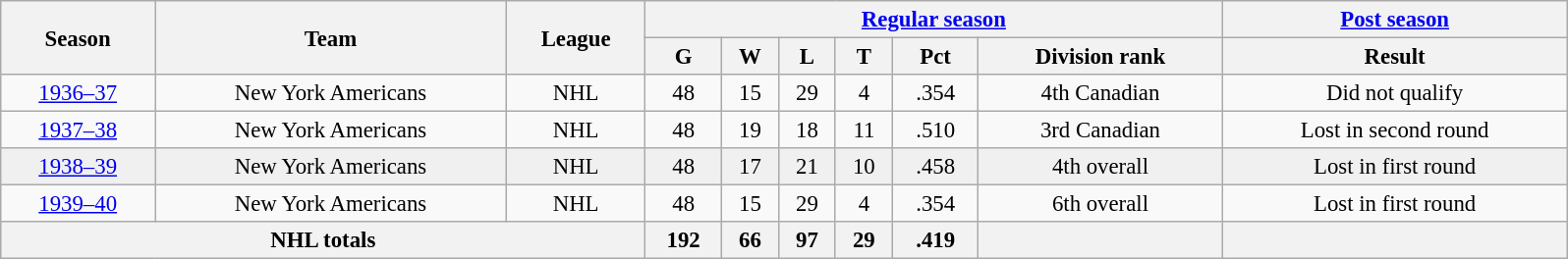<table class="wikitable" style="font-size: 95%; text-align:center; width:70em;">
<tr>
<th rowspan="2">Season</th>
<th rowspan="2">Team</th>
<th rowspan="2">League</th>
<th colspan="6"><a href='#'>Regular season</a></th>
<th colspan="1"><a href='#'>Post season</a></th>
</tr>
<tr>
<th>G</th>
<th>W</th>
<th>L</th>
<th>T</th>
<th>Pct</th>
<th>Division rank</th>
<th>Result</th>
</tr>
<tr>
<td><a href='#'>1936–37</a></td>
<td>New York Americans</td>
<td>NHL</td>
<td>48</td>
<td>15</td>
<td>29</td>
<td>4</td>
<td>.354</td>
<td>4th Canadian</td>
<td>Did not qualify</td>
</tr>
<tr>
<td><a href='#'>1937–38</a></td>
<td>New York Americans</td>
<td>NHL</td>
<td>48</td>
<td>19</td>
<td>18</td>
<td>11</td>
<td>.510</td>
<td>3rd Canadian</td>
<td>Lost in second round</td>
</tr>
<tr bgcolor="#f0f0f0">
<td><a href='#'>1938–39</a></td>
<td>New York Americans</td>
<td>NHL</td>
<td>48</td>
<td>17</td>
<td>21</td>
<td>10</td>
<td>.458</td>
<td>4th overall</td>
<td>Lost in first round</td>
</tr>
<tr>
<td><a href='#'>1939–40</a></td>
<td>New York Americans</td>
<td>NHL</td>
<td>48</td>
<td>15</td>
<td>29</td>
<td>4</td>
<td>.354</td>
<td>6th overall</td>
<td>Lost in first round</td>
</tr>
<tr bgcolor="#f0f0f0">
<th colspan="3">NHL totals</th>
<th>192</th>
<th>66</th>
<th>97</th>
<th>29</th>
<th>.419</th>
<th></th>
<th></th>
</tr>
</table>
